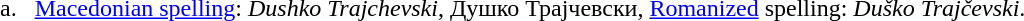<table style="margin-left:13px; line-height:150%">
<tr>
<td align="right" valign="top">a.  </td>
<td><a href='#'>Macedonian spelling</a>: <em>Dushko Trajchevski</em>, Душко Трајчевски, <a href='#'>Romanized</a> spelling: <em>Duško Trajčevski</em>.</td>
</tr>
</table>
